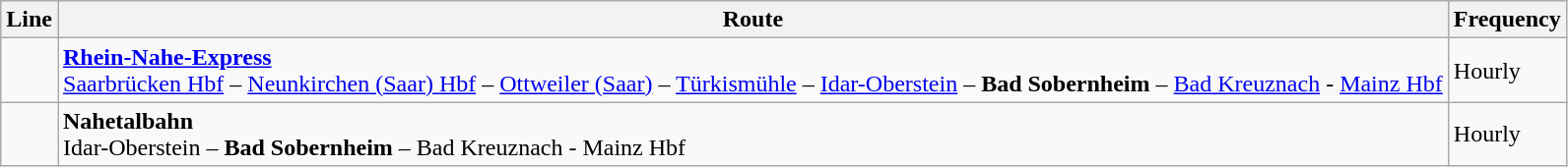<table class="wikitable">
<tr>
<th>Line</th>
<th>Route</th>
<th>Frequency</th>
</tr>
<tr>
<td></td>
<td><strong><a href='#'>Rhein-Nahe-Express</a></strong><br><a href='#'>Saarbrücken Hbf</a> – <a href='#'>Neunkirchen (Saar) Hbf</a> – <a href='#'>Ottweiler (Saar)</a> – <a href='#'>Türkismühle</a> – <a href='#'>Idar-Oberstein</a> – <strong>Bad Sobernheim</strong> – <a href='#'>Bad Kreuznach</a> - <a href='#'>Mainz Hbf</a></td>
<td>Hourly</td>
</tr>
<tr>
<td></td>
<td><strong>Nahetalbahn</strong><br>Idar-Oberstein – <strong>Bad Sobernheim</strong> – Bad Kreuznach - Mainz Hbf</td>
<td>Hourly</td>
</tr>
</table>
